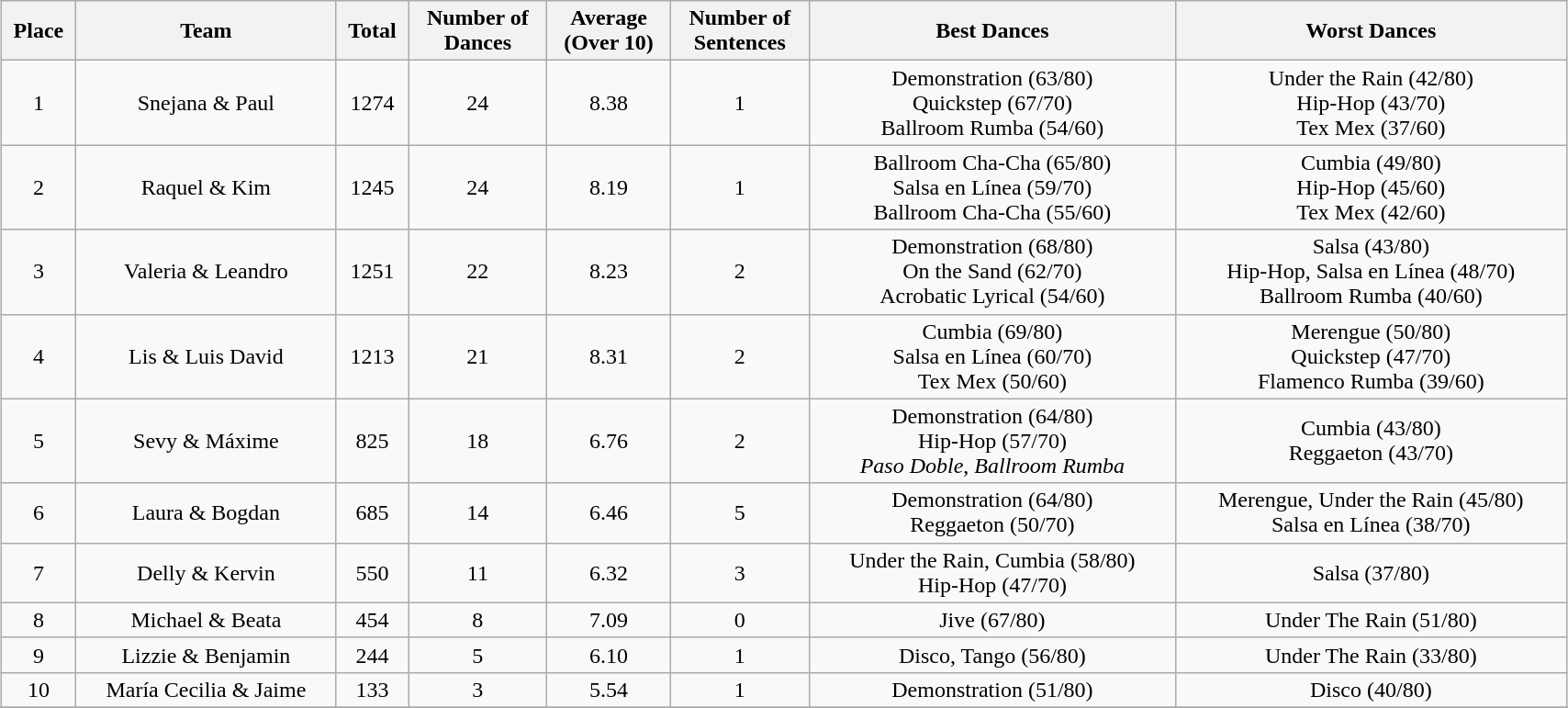<table class="wikitable sortable" style="margin:auto; text-align:center; margin:5px; width:90%">
<tr>
<th>Place</th>
<th>Team</th>
<th>Total</th>
<th>Number of <br> Dances</th>
<th>Average <br> (Over 10)</th>
<th>Number of <br> Sentences</th>
<th>Best Dances</th>
<th>Worst Dances</th>
</tr>
<tr>
<td>1</td>
<td> Snejana & Paul</td>
<td>1274</td>
<td>24</td>
<td>8.38</td>
<td>1</td>
<td>Demonstration (63/80) <br> Quickstep (67/70) <br> Ballroom Rumba (54/60)</td>
<td>Under the Rain (42/80) <br> Hip-Hop (43/70) <br> Tex Mex (37/60)</td>
</tr>
<tr>
<td>2</td>
<td> Raquel & Kim</td>
<td>1245</td>
<td>24</td>
<td>8.19</td>
<td>1</td>
<td>Ballroom Cha-Cha (65/80) <br> Salsa en Línea (59/70) <br> Ballroom Cha-Cha (55/60)</td>
<td>Cumbia (49/80) <br> Hip-Hop (45/60) <br> Tex Mex (42/60)</td>
</tr>
<tr>
<td>3</td>
<td> Valeria & Leandro</td>
<td>1251</td>
<td>22</td>
<td>8.23</td>
<td>2</td>
<td>Demonstration (68/80) <br> On the Sand (62/70) <br> Acrobatic Lyrical (54/60)</td>
<td>Salsa (43/80) <br> Hip-Hop, Salsa en Línea (48/70) <br> Ballroom Rumba (40/60)</td>
</tr>
<tr>
<td>4</td>
<td> Lis & Luis David</td>
<td>1213</td>
<td>21</td>
<td>8.31</td>
<td>2</td>
<td>Cumbia (69/80) <br> Salsa en Línea (60/70) <br> Tex Mex (50/60)</td>
<td>Merengue (50/80) <br> Quickstep (47/70) <br> Flamenco Rumba (39/60)</td>
</tr>
<tr>
<td>5</td>
<td> Sevy & Máxime</td>
<td>825</td>
<td>18</td>
<td>6.76</td>
<td>2</td>
<td>Demonstration (64/80) <br> Hip-Hop (57/70) <br> <em>Paso Doble</em>, <em>Ballroom Rumba</em></td>
<td>Cumbia (43/80) <br> Reggaeton (43/70)</td>
</tr>
<tr>
<td>6</td>
<td> Laura & Bogdan</td>
<td>685</td>
<td>14</td>
<td>6.46</td>
<td>5</td>
<td>Demonstration (64/80) <br> Reggaeton (50/70)</td>
<td>Merengue, Under the Rain (45/80) <br> Salsa en Línea (38/70)</td>
</tr>
<tr>
<td>7</td>
<td> Delly & Kervin</td>
<td>550</td>
<td>11</td>
<td>6.32</td>
<td>3</td>
<td>Under the Rain, Cumbia (58/80) <br> Hip-Hop (47/70)</td>
<td>Salsa (37/80)</td>
</tr>
<tr>
<td>8</td>
<td> Michael & Beata</td>
<td>454</td>
<td>8</td>
<td>7.09</td>
<td>0</td>
<td>Jive (67/80)</td>
<td>Under The Rain (51/80)</td>
</tr>
<tr>
<td>9</td>
<td> Lizzie & Benjamin</td>
<td>244</td>
<td>5</td>
<td>6.10</td>
<td>1</td>
<td>Disco, Tango (56/80)</td>
<td>Under The Rain (33/80)</td>
</tr>
<tr>
<td>10</td>
<td> María Cecilia & Jaime</td>
<td>133</td>
<td>3</td>
<td>5.54</td>
<td>1</td>
<td>Demonstration (51/80)</td>
<td>Disco (40/80)</td>
</tr>
<tr>
</tr>
</table>
